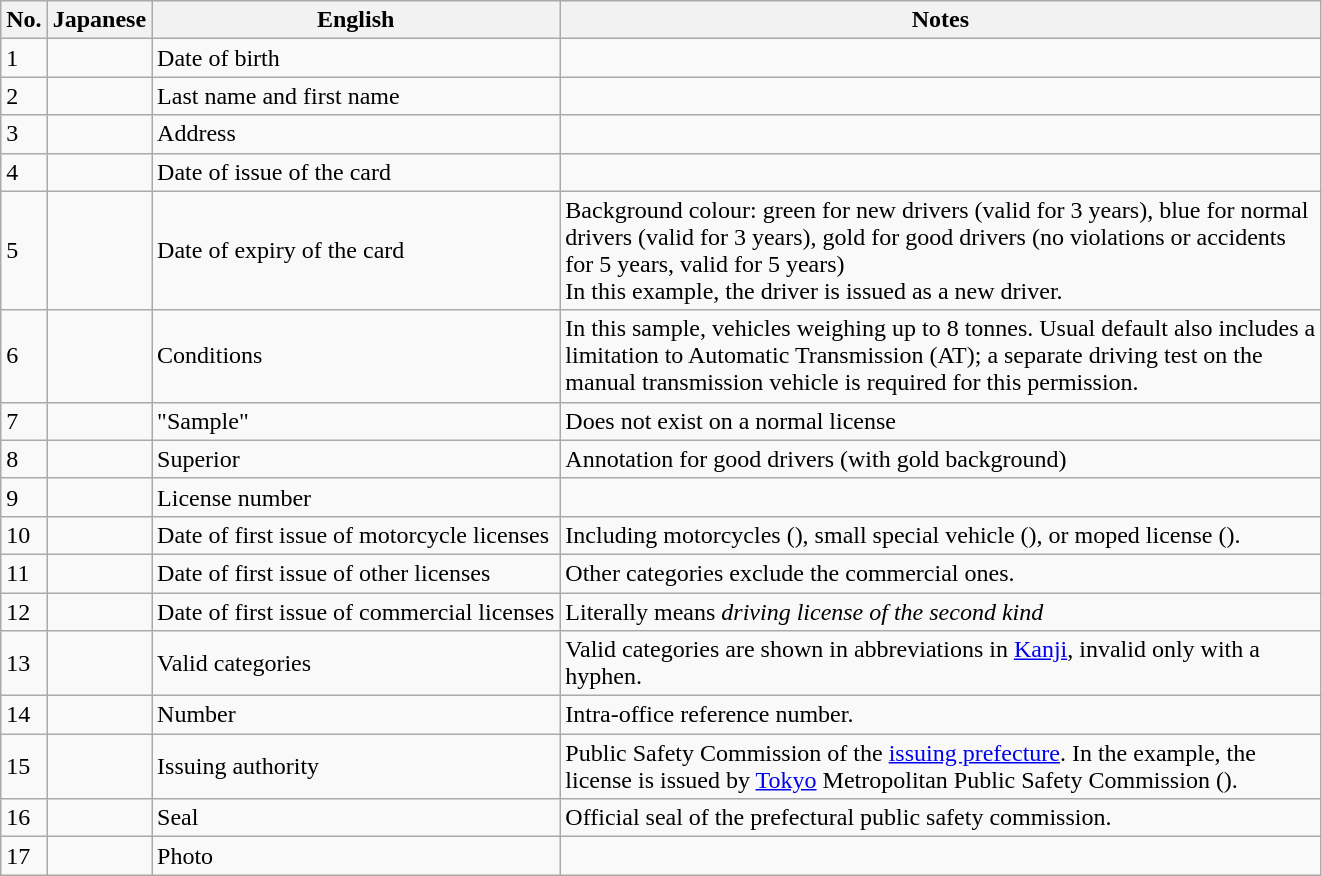<table class=wikitable>
<tr>
<th>No.</th>
<th>Japanese</th>
<th>English</th>
<th width=500>Notes</th>
</tr>
<tr>
<td>1</td>
<td></td>
<td>Date of birth</td>
<td></td>
</tr>
<tr>
<td>2</td>
<td></td>
<td>Last name and first name</td>
<td></td>
</tr>
<tr>
<td>3</td>
<td></td>
<td>Address</td>
<td></td>
</tr>
<tr>
<td>4</td>
<td></td>
<td>Date of issue of the card</td>
<td></td>
</tr>
<tr>
<td>5</td>
<td></td>
<td>Date of expiry of the card</td>
<td>Background colour: green for new drivers (valid for 3 years), blue for normal drivers (valid for 3 years), gold for good drivers (no violations or accidents for 5 years, valid for 5 years)<br>In this example, the driver is issued as a new driver.</td>
</tr>
<tr>
<td>6</td>
<td></td>
<td>Conditions</td>
<td>In this sample, vehicles weighing up to 8 tonnes. Usual default also includes a limitation to Automatic Transmission (AT); a separate driving test on the manual transmission vehicle is required for this permission.</td>
</tr>
<tr>
<td>7</td>
<td></td>
<td>"Sample"</td>
<td>Does not exist on a normal license</td>
</tr>
<tr>
<td>8</td>
<td></td>
<td>Superior</td>
<td>Annotation for good drivers (with gold background)</td>
</tr>
<tr>
<td>9</td>
<td></td>
<td>License number</td>
<td></td>
</tr>
<tr>
<td>10</td>
<td></td>
<td>Date of first issue of motorcycle licenses</td>
<td>Including motorcycles (), small special vehicle (), or moped license ().</td>
</tr>
<tr>
<td>11</td>
<td></td>
<td>Date of first issue of other licenses</td>
<td>Other categories exclude the commercial ones.</td>
</tr>
<tr>
<td>12</td>
<td></td>
<td>Date of first issue of commercial licenses</td>
<td>Literally means <em>driving license of the second kind</em></td>
</tr>
<tr>
<td>13</td>
<td></td>
<td>Valid categories</td>
<td>Valid categories are shown in abbreviations in <a href='#'>Kanji</a>, invalid only with a hyphen.</td>
</tr>
<tr>
<td>14</td>
<td></td>
<td>Number</td>
<td>Intra-office reference number.</td>
</tr>
<tr>
<td>15</td>
<td></td>
<td>Issuing authority</td>
<td>Public Safety Commission of the <a href='#'>issuing prefecture</a>. In the example, the license is issued by <a href='#'>Tokyo</a> Metropolitan Public Safety Commission ().</td>
</tr>
<tr>
<td>16</td>
<td></td>
<td>Seal</td>
<td>Official seal of the prefectural public safety commission.</td>
</tr>
<tr>
<td>17</td>
<td></td>
<td>Photo</td>
<td></td>
</tr>
</table>
